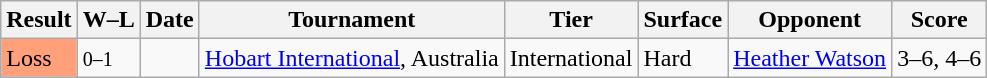<table class="sortable wikitable">
<tr>
<th>Result</th>
<th>W–L</th>
<th>Date</th>
<th>Tournament</th>
<th>Tier</th>
<th>Surface</th>
<th>Opponent</th>
<th class="unsortable">Score</th>
</tr>
<tr>
<td bgcolor=#ffa07a>Loss</td>
<td><small>0–1</small></td>
<td><a href='#'></a></td>
<td><a href='#'>Hobart International</a>, Australia</td>
<td>International</td>
<td>Hard</td>
<td> <a href='#'>Heather Watson</a></td>
<td>3–6, 4–6</td>
</tr>
</table>
